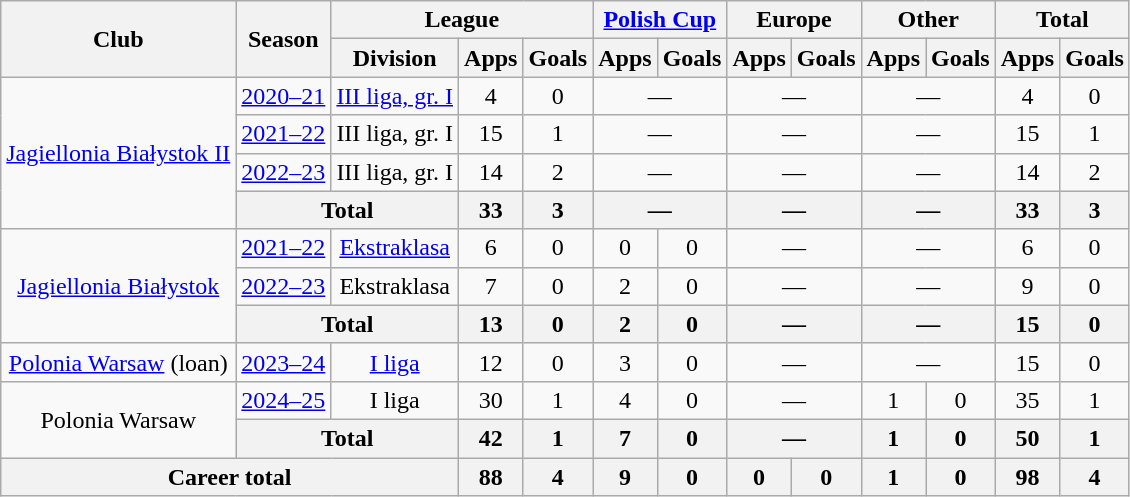<table class="wikitable" style="text-align: center;">
<tr>
<th rowspan="2">Club</th>
<th rowspan="2">Season</th>
<th colspan="3">League</th>
<th colspan="2"><a href='#'>Polish Cup</a></th>
<th colspan="2">Europe</th>
<th colspan="2">Other</th>
<th colspan="2">Total</th>
</tr>
<tr>
<th>Division</th>
<th>Apps</th>
<th>Goals</th>
<th>Apps</th>
<th>Goals</th>
<th>Apps</th>
<th>Goals</th>
<th>Apps</th>
<th>Goals</th>
<th>Apps</th>
<th>Goals</th>
</tr>
<tr>
<td rowspan="4"><a href='#'>Jagiellonia Białystok II</a></td>
<td><a href='#'>2020–21</a></td>
<td><a href='#'>III liga, gr. I</a></td>
<td>4</td>
<td>0</td>
<td colspan="2">—</td>
<td colspan="2">—</td>
<td colspan="2">—</td>
<td>4</td>
<td>0</td>
</tr>
<tr>
<td><a href='#'>2021–22</a></td>
<td>III liga, gr. I</td>
<td>15</td>
<td>1</td>
<td colspan="2">—</td>
<td colspan="2">—</td>
<td colspan="2">—</td>
<td>15</td>
<td>1</td>
</tr>
<tr>
<td><a href='#'>2022–23</a></td>
<td>III liga, gr. I</td>
<td>14</td>
<td>2</td>
<td colspan="2">—</td>
<td colspan="2">—</td>
<td colspan="2">—</td>
<td>14</td>
<td>2</td>
</tr>
<tr>
<th colspan="2">Total</th>
<th>33</th>
<th>3</th>
<th colspan="2">—</th>
<th colspan="2">—</th>
<th colspan="2">—</th>
<th>33</th>
<th>3</th>
</tr>
<tr>
<td rowspan="3"><a href='#'>Jagiellonia Białystok</a></td>
<td><a href='#'>2021–22</a></td>
<td><a href='#'>Ekstraklasa</a></td>
<td>6</td>
<td>0</td>
<td>0</td>
<td>0</td>
<td colspan="2">—</td>
<td colspan="2">—</td>
<td>6</td>
<td>0</td>
</tr>
<tr>
<td><a href='#'>2022–23</a></td>
<td>Ekstraklasa</td>
<td>7</td>
<td>0</td>
<td>2</td>
<td>0</td>
<td colspan="2">—</td>
<td colspan="2">—</td>
<td>9</td>
<td>0</td>
</tr>
<tr>
<th colspan="2">Total</th>
<th>13</th>
<th>0</th>
<th>2</th>
<th>0</th>
<th colspan="2">—</th>
<th colspan="2">—</th>
<th>15</th>
<th>0</th>
</tr>
<tr>
<td><a href='#'>Polonia Warsaw</a> (loan)</td>
<td><a href='#'>2023–24</a></td>
<td><a href='#'>I liga</a></td>
<td>12</td>
<td>0</td>
<td>3</td>
<td>0</td>
<td colspan="2">—</td>
<td colspan="2">—</td>
<td>15</td>
<td>0</td>
</tr>
<tr>
<td rowspan="2">Polonia Warsaw</td>
<td><a href='#'>2024–25</a></td>
<td>I liga</td>
<td>30</td>
<td>1</td>
<td>4</td>
<td>0</td>
<td colspan="2">—</td>
<td>1</td>
<td>0</td>
<td>35</td>
<td>1</td>
</tr>
<tr>
<th colspan="2">Total</th>
<th>42</th>
<th>1</th>
<th>7</th>
<th>0</th>
<th colspan="2">—</th>
<th>1</th>
<th>0</th>
<th>50</th>
<th>1</th>
</tr>
<tr>
<th colspan="3">Career total</th>
<th>88</th>
<th>4</th>
<th>9</th>
<th>0</th>
<th>0</th>
<th>0</th>
<th>1</th>
<th>0</th>
<th>98</th>
<th>4</th>
</tr>
</table>
